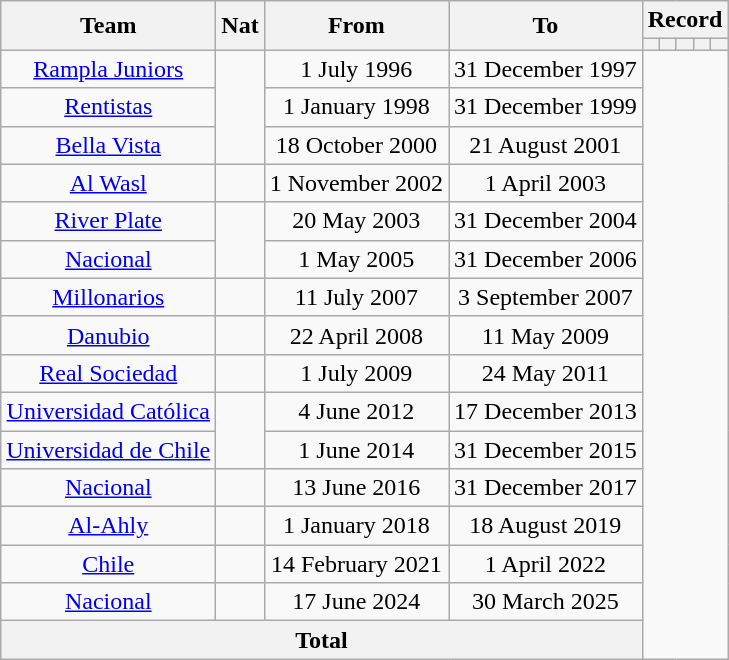<table class=wikitable style=text-align:center>
<tr>
<th rowspan="2">Team</th>
<th rowspan="2">Nat</th>
<th rowspan="2">From</th>
<th rowspan="2">To</th>
<th colspan="5">Record</th>
</tr>
<tr>
<th></th>
<th></th>
<th></th>
<th></th>
<th></th>
</tr>
<tr>
<td align=center><a href='#'>Rampla Juniors</a></td>
<td rowspan="3"></td>
<td align=center>1 July 1996</td>
<td align=center>31 December 1997<br></td>
</tr>
<tr>
<td align=center><a href='#'>Rentistas</a></td>
<td align=center>1 January 1998</td>
<td align=center>31 December 1999<br></td>
</tr>
<tr>
<td align=center><a href='#'>Bella Vista</a></td>
<td align=center>18 October 2000</td>
<td align=center>21 August 2001<br></td>
</tr>
<tr>
<td align=center><a href='#'>Al Wasl</a></td>
<td></td>
<td align=center>1 November 2002</td>
<td align=center>1 April 2003<br></td>
</tr>
<tr>
<td align=center><a href='#'>River Plate</a></td>
<td rowspan="2"></td>
<td align=center>20 May 2003</td>
<td align=center>31 December 2004<br></td>
</tr>
<tr>
<td align=center><a href='#'>Nacional</a></td>
<td align=center>1 May 2005</td>
<td align=center>31 December 2006<br></td>
</tr>
<tr>
<td align=center><a href='#'>Millonarios</a></td>
<td></td>
<td align=center>11 July 2007</td>
<td align=center>3 September 2007<br></td>
</tr>
<tr>
<td align=center><a href='#'>Danubio</a></td>
<td></td>
<td align=center>22 April 2008</td>
<td align=center>11 May 2009<br></td>
</tr>
<tr>
<td align=center><a href='#'>Real Sociedad</a></td>
<td></td>
<td align=center>1 July 2009</td>
<td align=center>24 May 2011<br></td>
</tr>
<tr>
<td align=center><a href='#'>Universidad Católica</a></td>
<td rowspan="2"></td>
<td align=center>4 June 2012</td>
<td align=center>17 December 2013<br></td>
</tr>
<tr>
<td align=center><a href='#'>Universidad de Chile</a></td>
<td align=center>1 June 2014</td>
<td align=center>31 December 2015<br></td>
</tr>
<tr>
<td align=center><a href='#'>Nacional</a></td>
<td></td>
<td align=center>13 June 2016</td>
<td align=center>31 December 2017<br></td>
</tr>
<tr>
<td align=center><a href='#'>Al-Ahly</a></td>
<td></td>
<td align=center>1 January 2018</td>
<td align=center>18 August 2019<br></td>
</tr>
<tr>
<td align=center><a href='#'>Chile</a></td>
<td rowspan="1"></td>
<td align=center>14 February 2021</td>
<td align=center>1 April 2022<br></td>
</tr>
<tr>
<td align=center><a href='#'>Nacional</a></td>
<td rowspan="1"></td>
<td align=center>17 June 2024</td>
<td align=center>30 March 2025<br></td>
</tr>
<tr align=center>
<th colspan="4">Total<br></th>
</tr>
</table>
